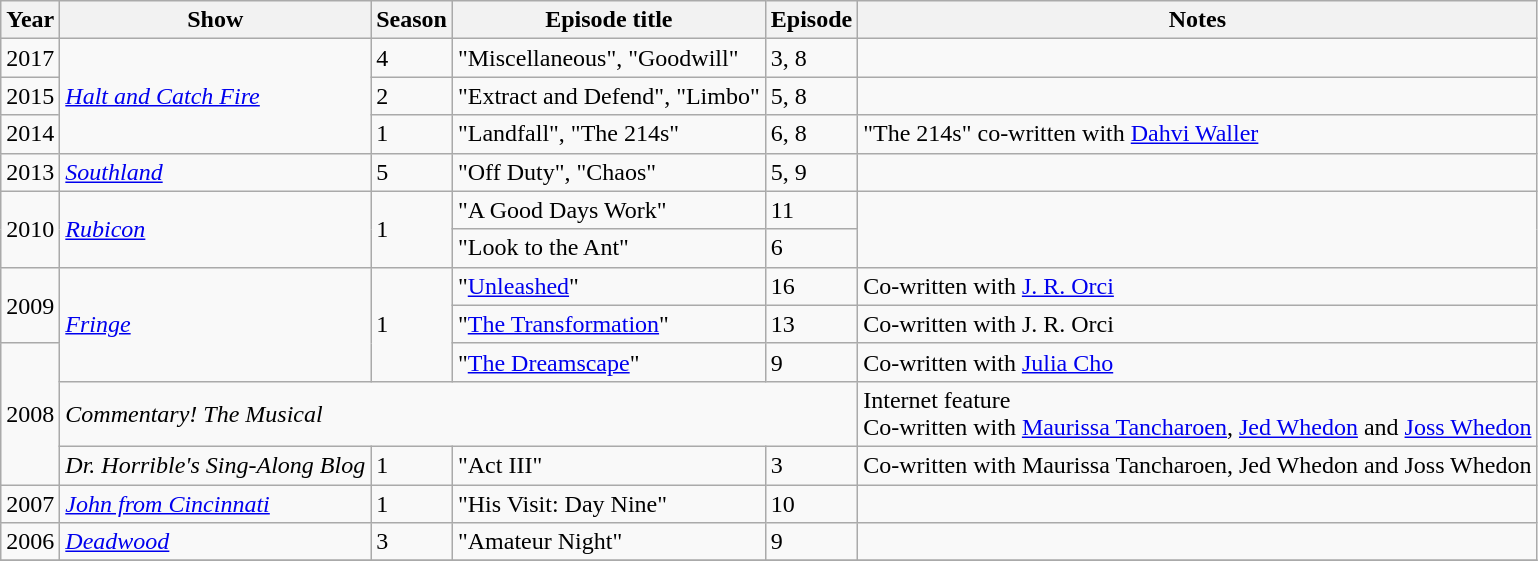<table class="wikitable">
<tr>
<th>Year</th>
<th>Show</th>
<th>Season</th>
<th>Episode title</th>
<th>Episode</th>
<th>Notes</th>
</tr>
<tr>
<td>2017</td>
<td rowspan=3><em><a href='#'>Halt and Catch Fire</a></em></td>
<td>4</td>
<td>"Miscellaneous", "Goodwill"</td>
<td>3, 8</td>
<td></td>
</tr>
<tr>
<td>2015</td>
<td>2</td>
<td>"Extract and Defend", "Limbo"</td>
<td>5, 8</td>
<td></td>
</tr>
<tr>
<td>2014</td>
<td>1</td>
<td>"Landfall", "The 214s"</td>
<td>6, 8</td>
<td>"The 214s" co-written with <a href='#'>Dahvi Waller</a></td>
</tr>
<tr>
<td>2013</td>
<td><em><a href='#'>Southland</a></em></td>
<td>5</td>
<td>"Off Duty", "Chaos"</td>
<td>5, 9</td>
<td></td>
</tr>
<tr>
<td rowspan=2>2010</td>
<td rowspan=2><a href='#'><em>Rubicon</em></a></td>
<td rowspan=2>1</td>
<td>"A Good Days Work"</td>
<td>11</td>
</tr>
<tr>
<td>"Look to the Ant"</td>
<td>6</td>
</tr>
<tr>
<td rowspan=2>2009</td>
<td rowspan=3><em><a href='#'>Fringe</a></em></td>
<td rowspan=3>1</td>
<td>"<a href='#'>Unleashed</a>"</td>
<td>16</td>
<td>Co-written with <a href='#'>J. R. Orci</a></td>
</tr>
<tr>
<td>"<a href='#'>The Transformation</a>"</td>
<td>13</td>
<td>Co-written with J. R. Orci</td>
</tr>
<tr>
<td rowspan=3>2008</td>
<td>"<a href='#'>The Dreamscape</a>"</td>
<td>9</td>
<td>Co-written with <a href='#'>Julia Cho</a></td>
</tr>
<tr>
<td colspan=4><em>Commentary! The Musical</em></td>
<td>Internet feature<br>Co-written with <a href='#'>Maurissa Tancharoen</a>, <a href='#'>Jed Whedon</a> and <a href='#'>Joss Whedon</a></td>
</tr>
<tr>
<td><em>Dr. Horrible's Sing-Along Blog</em></td>
<td>1</td>
<td>"Act III"</td>
<td>3</td>
<td>Co-written with Maurissa Tancharoen, Jed Whedon and Joss Whedon</td>
</tr>
<tr>
<td>2007</td>
<td><em><a href='#'>John from Cincinnati</a></em></td>
<td>1</td>
<td>"His Visit: Day Nine"</td>
<td>10</td>
<td></td>
</tr>
<tr>
<td>2006</td>
<td><em><a href='#'>Deadwood</a></em></td>
<td>3</td>
<td>"Amateur Night"</td>
<td>9</td>
<td></td>
</tr>
<tr>
</tr>
</table>
